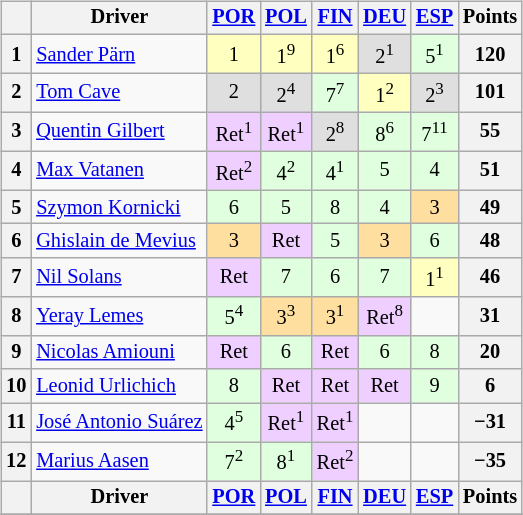<table>
<tr>
<td><br><table class="wikitable" style="font-size: 85%; text-align: center;">
<tr valign="top">
<th valign="middle"></th>
<th valign="middle">Driver</th>
<th><a href='#'>POR</a><br></th>
<th><a href='#'>POL</a><br></th>
<th><a href='#'>FIN</a><br></th>
<th><a href='#'>DEU</a><br></th>
<th><a href='#'>ESP</a><br></th>
<th valign="middle">Points</th>
</tr>
<tr>
<th>1</th>
<td align="left"> <a href='#'>Sander Pärn</a></td>
<td style="background:#ffffbf;">1</td>
<td style="background:#ffffbf;">1<sup>9</sup></td>
<td style="background:#ffffbf;">1<sup>6</sup></td>
<td style="background:#dfdfdf;">2<sup>1</sup></td>
<td style="background:#dfffdf;">5<sup>1</sup></td>
<th align="right">120</th>
</tr>
<tr>
<th>2</th>
<td align="left"> <a href='#'>Tom Cave</a></td>
<td style="background:#dfdfdf;">2</td>
<td style="background:#dfdfdf;">2<sup>4</sup></td>
<td style="background:#dfffdf;">7<sup>7</sup></td>
<td style="background:#ffffbf;">1<sup>2</sup></td>
<td style="background:#dfdfdf;">2<sup>3</sup></td>
<th align="right">101</th>
</tr>
<tr>
<th>3</th>
<td align="left"> <a href='#'>Quentin Gilbert</a></td>
<td style="background:#efcfff;">Ret<sup>1</sup></td>
<td style="background:#efcfff;">Ret<sup>1</sup></td>
<td style="background:#dfdfdf;">2<sup>8</sup></td>
<td style="background:#dfffdf;">8<sup>6</sup></td>
<td style="background:#dfffdf;">7<sup>11</sup></td>
<th align="right">55</th>
</tr>
<tr>
<th>4</th>
<td align="left"> <a href='#'>Max Vatanen</a></td>
<td style="background:#efcfff;">Ret<sup>2</sup></td>
<td style="background:#dfffdf;">4<sup>2</sup></td>
<td style="background:#dfffdf;">4<sup>1</sup></td>
<td style="background:#dfffdf;">5</td>
<td style="background:#dfffdf;">4</td>
<th align="right">51</th>
</tr>
<tr>
<th>5</th>
<td align="left"> <a href='#'>Szymon Kornicki</a></td>
<td style="background:#dfffdf;">6</td>
<td style="background:#dfffdf;">5</td>
<td style="background:#dfffdf;">8</td>
<td style="background:#dfffdf;">4</td>
<td style="background:#ffdf9f;">3</td>
<th align="right">49</th>
</tr>
<tr>
<th>6</th>
<td align="left"> <a href='#'>Ghislain de Mevius</a></td>
<td style="background:#ffdf9f;">3</td>
<td style="background:#efcfff;">Ret</td>
<td style="background:#dfffdf;">5</td>
<td style="background:#ffdf9f;">3</td>
<td style="background:#dfffdf;">6</td>
<th align="right">48</th>
</tr>
<tr>
<th>7</th>
<td align="left"> <a href='#'>Nil Solans</a></td>
<td style="background:#efcfff;">Ret</td>
<td style="background:#dfffdf;">7</td>
<td style="background:#dfffdf;">6</td>
<td style="background:#dfffdf;">7</td>
<td style="background:#ffffbf;">1<sup>1</sup></td>
<th align="right">46</th>
</tr>
<tr>
<th>8</th>
<td align="left"> <a href='#'>Yeray Lemes</a></td>
<td style="background:#dfffdf;">5<sup>4</sup></td>
<td style="background:#ffdf9f;">3<sup>3</sup></td>
<td style="background:#ffdf9f;">3<sup>1</sup></td>
<td style="background:#efcfff;">Ret<sup>8</sup></td>
<td></td>
<th align="right">31</th>
</tr>
<tr>
<th>9</th>
<td align="left"> <a href='#'>Nicolas Amiouni</a></td>
<td style="background:#efcfff;">Ret</td>
<td style="background:#dfffdf;">6</td>
<td style="background:#efcfff;">Ret</td>
<td style="background:#dfffdf;">6</td>
<td style="background:#dfffdf;">8</td>
<th align="right">20</th>
</tr>
<tr>
<th>10</th>
<td align="left"> <a href='#'>Leonid Urlichich</a></td>
<td style="background:#dfffdf;">8</td>
<td style="background:#efcfff;">Ret</td>
<td style="background:#efcfff;">Ret</td>
<td style="background:#efcfff;">Ret</td>
<td style="background:#dfffdf;">9</td>
<th align="right">6</th>
</tr>
<tr>
<th>11</th>
<td align="left"> <a href='#'>José Antonio Suárez</a></td>
<td style="background:#dfffdf;">4<sup>5</sup></td>
<td style="background:#efcfff;">Ret<sup>1</sup></td>
<td style="background:#efcfff;">Ret<sup>1</sup></td>
<td></td>
<td></td>
<th align="right">−31</th>
</tr>
<tr>
<th>12</th>
<td align="left"> <a href='#'>Marius Aasen</a></td>
<td style="background:#dfffdf;">7<sup>2</sup></td>
<td style="background:#dfffdf;">8<sup>1</sup></td>
<td style="background:#efcfff;">Ret<sup>2</sup></td>
<td></td>
<td></td>
<th align="right">−35</th>
</tr>
<tr valign="top">
<th valign="middle"></th>
<th valign="middle">Driver</th>
<th><a href='#'>POR</a><br></th>
<th><a href='#'>POL</a><br></th>
<th><a href='#'>FIN</a><br></th>
<th><a href='#'>DEU</a><br></th>
<th><a href='#'>ESP</a><br></th>
<th valign="middle">Points</th>
</tr>
<tr>
</tr>
</table>
</td>
<td valign="top"><br></td>
</tr>
</table>
